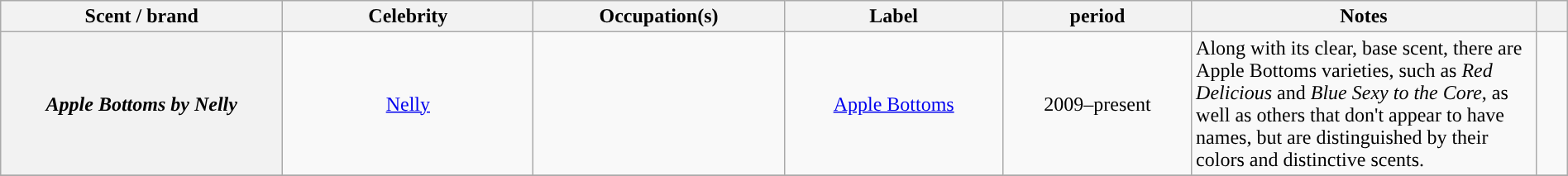<table class="wikitable sortable plainrowheaders" font-size:95%; style="text-align:center;" width="100%;">
<tr>
<th scope="col" width="18%">Scent / brand</th>
<th scope="col" width:"16%">Celebrity</th>
<th scope="col" width="16%">Occupation(s)</th>
<th scope="col" width="14%">Label</th>
<th scope="col" width="12%"> period</th>
<th scope="col" width="22%;" class="unsortable">Notes</th>
<th scope="col" width="2%;" class="unsortable"></th>
</tr>
<tr>
<th scope="row"><em>Apple Bottoms by Nelly</em></th>
<td><a href='#'>Nelly</a></td>
<td></td>
<td><a href='#'>Apple Bottoms</a></td>
<td>2009–present</td>
<td style="text-align:left;">Along with its clear, base scent, there are Apple Bottoms varieties, such as <em>Red Delicious</em> and <em>Blue Sexy to the Core</em>, as well as others that don't appear to have names, but are distinguished by their colors and distinctive scents.</td>
<td></td>
</tr>
<tr>
</tr>
</table>
